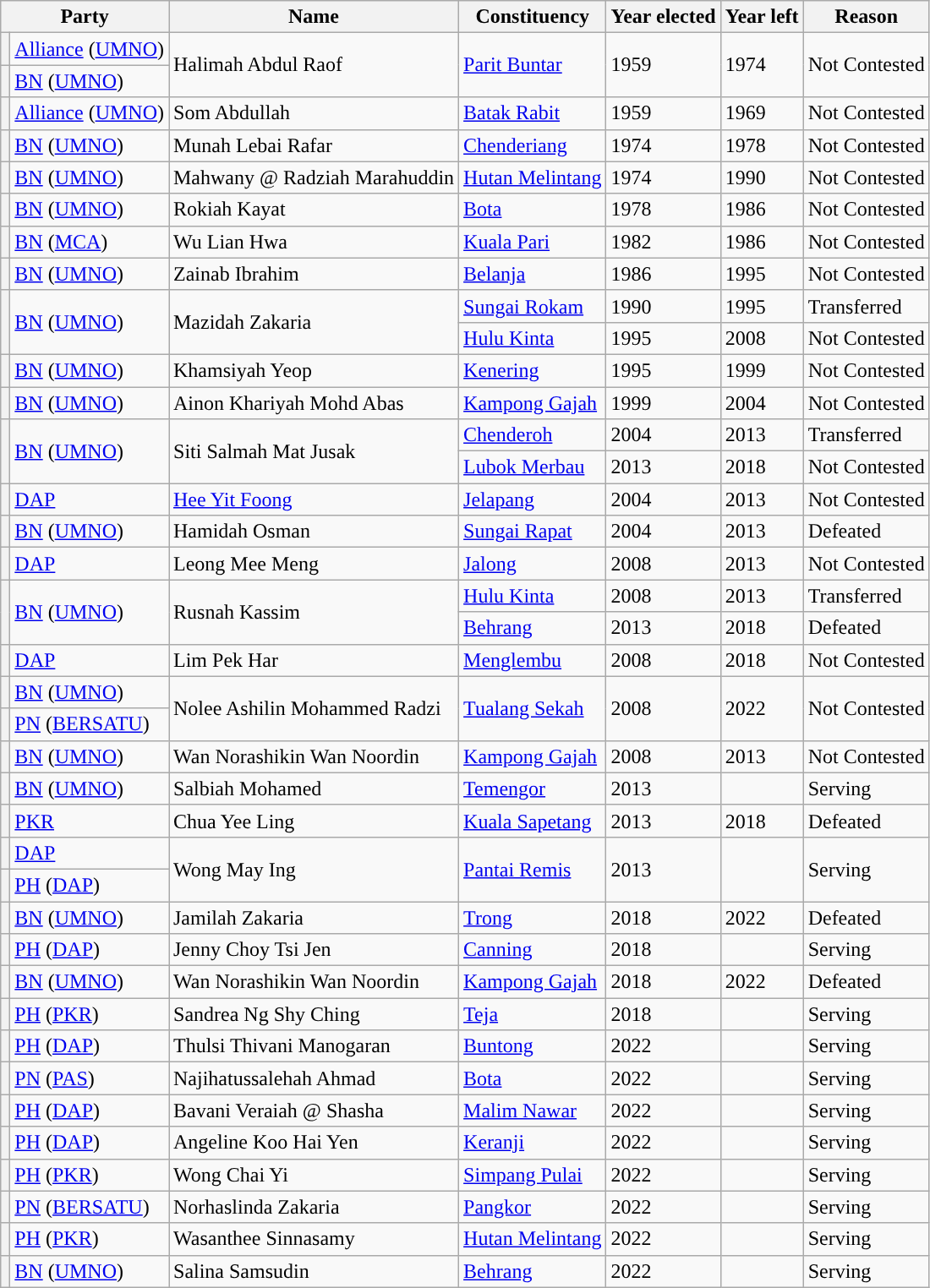<table class="wikitable sortable">
<tr>
<th colspan=2>Party</th>
<th>Name</th>
<th>Constituency</th>
<th>Year elected</th>
<th>Year left</th>
<th>Reason</th>
</tr>
<tr>
<th style="background-color: "></th>
<td><a href='#'>Alliance</a> (<a href='#'>UMNO</a>)</td>
<td rowspan=2>Halimah Abdul Raof</td>
<td rowspan=2><a href='#'>Parit Buntar</a></td>
<td rowspan=2>1959</td>
<td rowspan=2>1974</td>
<td rowspan=2>Not Contested</td>
</tr>
<tr>
<th style="background-color: "></th>
<td><a href='#'>BN</a> (<a href='#'>UMNO</a>)</td>
</tr>
<tr>
<th style="background-color: "></th>
<td><a href='#'>Alliance</a> (<a href='#'>UMNO</a>)</td>
<td>Som Abdullah</td>
<td><a href='#'>Batak Rabit</a></td>
<td>1959</td>
<td>1969</td>
<td>Not Contested</td>
</tr>
<tr>
<th style="background-color: "></th>
<td><a href='#'>BN</a> (<a href='#'>UMNO</a>)</td>
<td>Munah Lebai Rafar</td>
<td><a href='#'>Chenderiang</a></td>
<td>1974</td>
<td>1978</td>
<td>Not Contested</td>
</tr>
<tr>
<th style="background-color: "></th>
<td><a href='#'>BN</a> (<a href='#'>UMNO</a>)</td>
<td>Mahwany @ Radziah Marahuddin</td>
<td><a href='#'>Hutan Melintang</a></td>
<td>1974</td>
<td>1990</td>
<td>Not Contested</td>
</tr>
<tr>
<th style="background-color: "></th>
<td><a href='#'>BN</a> (<a href='#'>UMNO</a>)</td>
<td>Rokiah Kayat</td>
<td><a href='#'>Bota</a></td>
<td>1978</td>
<td>1986</td>
<td>Not Contested</td>
</tr>
<tr>
<th style="background-color: "></th>
<td><a href='#'>BN</a> (<a href='#'>MCA</a>)</td>
<td>Wu Lian Hwa</td>
<td><a href='#'>Kuala Pari</a></td>
<td>1982</td>
<td>1986</td>
<td>Not Contested</td>
</tr>
<tr>
<th style="background-color: "></th>
<td><a href='#'>BN</a> (<a href='#'>UMNO</a>)</td>
<td>Zainab Ibrahim</td>
<td><a href='#'>Belanja</a></td>
<td>1986</td>
<td>1995</td>
<td>Not Contested</td>
</tr>
<tr>
<th rowspan=2 style="background-color: "></th>
<td rowspan=2><a href='#'>BN</a> (<a href='#'>UMNO</a>)</td>
<td rowspan=2>Mazidah Zakaria</td>
<td><a href='#'>Sungai Rokam</a></td>
<td>1990</td>
<td>1995</td>
<td>Transferred</td>
</tr>
<tr>
<td><a href='#'>Hulu Kinta</a></td>
<td>1995</td>
<td>2008</td>
<td>Not Contested</td>
</tr>
<tr>
<th style="background-color: "></th>
<td><a href='#'>BN</a> (<a href='#'>UMNO</a>)</td>
<td>Khamsiyah Yeop</td>
<td><a href='#'>Kenering</a></td>
<td>1995</td>
<td>1999</td>
<td>Not Contested</td>
</tr>
<tr>
<th style="background-color: "></th>
<td><a href='#'>BN</a> (<a href='#'>UMNO</a>)</td>
<td>Ainon Khariyah Mohd Abas</td>
<td><a href='#'>Kampong Gajah</a></td>
<td>1999</td>
<td>2004</td>
<td>Not Contested</td>
</tr>
<tr>
<th rowspan=2 style="background-color: "></th>
<td rowspan=2><a href='#'>BN</a> (<a href='#'>UMNO</a>)</td>
<td rowspan=2>Siti Salmah Mat Jusak</td>
<td><a href='#'>Chenderoh</a></td>
<td>2004</td>
<td>2013</td>
<td>Transferred</td>
</tr>
<tr>
<td><a href='#'>Lubok Merbau</a></td>
<td>2013</td>
<td>2018</td>
<td>Not Contested</td>
</tr>
<tr>
<th style="background-color: "></th>
<td><a href='#'>DAP</a></td>
<td><a href='#'>Hee Yit Foong</a></td>
<td><a href='#'>Jelapang</a></td>
<td>2004</td>
<td>2013</td>
<td>Not Contested</td>
</tr>
<tr>
<th style="background-color: "></th>
<td><a href='#'>BN</a> (<a href='#'>UMNO</a>)</td>
<td>Hamidah Osman</td>
<td><a href='#'>Sungai Rapat</a></td>
<td>2004</td>
<td>2013</td>
<td>Defeated</td>
</tr>
<tr>
<th style="background-color: "></th>
<td><a href='#'>DAP</a></td>
<td>Leong Mee Meng</td>
<td><a href='#'>Jalong</a></td>
<td>2008</td>
<td>2013</td>
<td>Not Contested</td>
</tr>
<tr>
<th rowspan=2 style="background-color: "></th>
<td rowspan=2><a href='#'>BN</a> (<a href='#'>UMNO</a>)</td>
<td rowspan=2>Rusnah Kassim</td>
<td><a href='#'>Hulu Kinta</a></td>
<td>2008</td>
<td>2013</td>
<td>Transferred</td>
</tr>
<tr>
<td><a href='#'>Behrang</a></td>
<td>2013</td>
<td>2018</td>
<td>Defeated</td>
</tr>
<tr>
<th style="background-color: "></th>
<td><a href='#'>DAP</a></td>
<td>Lim Pek Har</td>
<td><a href='#'>Menglembu</a></td>
<td>2008</td>
<td>2018</td>
<td>Not Contested</td>
</tr>
<tr>
<th style="background-color: "></th>
<td><a href='#'>BN</a> (<a href='#'>UMNO</a>)</td>
<td rowspan="2">Nolee Ashilin Mohammed Radzi</td>
<td rowspan="2"><a href='#'>Tualang Sekah</a></td>
<td rowspan="2">2008</td>
<td rowspan="2">2022</td>
<td rowspan="2">Not Contested</td>
</tr>
<tr>
<th style="background-color: "></th>
<td><a href='#'>PN</a> (<a href='#'>BERSATU</a>)</td>
</tr>
<tr>
<th style="background-color: "></th>
<td><a href='#'>BN</a> (<a href='#'>UMNO</a>)</td>
<td>Wan Norashikin Wan Noordin</td>
<td><a href='#'>Kampong Gajah</a></td>
<td>2008</td>
<td>2013</td>
<td>Not Contested</td>
</tr>
<tr>
<th style="background-color: "></th>
<td><a href='#'>BN</a> (<a href='#'>UMNO</a>)</td>
<td>Salbiah Mohamed</td>
<td><a href='#'>Temengor</a></td>
<td>2013</td>
<td></td>
<td>Serving</td>
</tr>
<tr>
<th style="background-color: "></th>
<td><a href='#'>PKR</a></td>
<td>Chua Yee Ling</td>
<td><a href='#'>Kuala Sapetang</a></td>
<td>2013</td>
<td>2018</td>
<td>Defeated</td>
</tr>
<tr>
<th style="background-color: "></th>
<td><a href='#'>DAP</a></td>
<td rowspan=2>Wong May Ing</td>
<td rowspan=2><a href='#'>Pantai Remis</a></td>
<td rowspan=2>2013</td>
<td rowspan=2></td>
<td rowspan=2>Serving</td>
</tr>
<tr>
<th style="background-color: "></th>
<td><a href='#'>PH</a> (<a href='#'>DAP</a>)</td>
</tr>
<tr>
<th style="background-color: "></th>
<td><a href='#'>BN</a> (<a href='#'>UMNO</a>)</td>
<td>Jamilah Zakaria</td>
<td><a href='#'>Trong</a></td>
<td>2018</td>
<td>2022</td>
<td>Defeated</td>
</tr>
<tr>
<th style="background-color: "></th>
<td><a href='#'>PH</a> (<a href='#'>DAP</a>)</td>
<td>Jenny Choy Tsi Jen</td>
<td><a href='#'>Canning</a></td>
<td>2018</td>
<td></td>
<td>Serving</td>
</tr>
<tr>
<th style="background-color: "></th>
<td><a href='#'>BN</a> (<a href='#'>UMNO</a>)</td>
<td>Wan Norashikin Wan Noordin</td>
<td><a href='#'>Kampong Gajah</a></td>
<td>2018</td>
<td>2022</td>
<td>Defeated</td>
</tr>
<tr>
<th style="background-color: "></th>
<td><a href='#'>PH</a> (<a href='#'>PKR</a>)</td>
<td>Sandrea Ng Shy Ching</td>
<td><a href='#'>Teja</a></td>
<td>2018</td>
<td></td>
<td>Serving</td>
</tr>
<tr>
<th style="background-color: "></th>
<td><a href='#'>PH</a> (<a href='#'>DAP</a>)</td>
<td>Thulsi Thivani Manogaran</td>
<td><a href='#'>Buntong</a></td>
<td>2022</td>
<td></td>
<td>Serving</td>
</tr>
<tr>
<th style="background-color: "></th>
<td><a href='#'>PN</a> (<a href='#'>PAS</a>)</td>
<td>Najihatussalehah Ahmad</td>
<td><a href='#'>Bota</a></td>
<td>2022</td>
<td></td>
<td>Serving</td>
</tr>
<tr>
<th style="background-color: "></th>
<td><a href='#'>PH</a> (<a href='#'>DAP</a>)</td>
<td>Bavani Veraiah @ Shasha</td>
<td><a href='#'>Malim Nawar</a></td>
<td>2022</td>
<td></td>
<td>Serving</td>
</tr>
<tr>
<th style="background-color: "></th>
<td><a href='#'>PH</a> (<a href='#'>DAP</a>)</td>
<td>Angeline Koo Hai Yen</td>
<td><a href='#'>Keranji</a></td>
<td>2022</td>
<td></td>
<td>Serving</td>
</tr>
<tr>
<th style="background-color: "></th>
<td><a href='#'>PH</a> (<a href='#'>PKR</a>)</td>
<td>Wong Chai Yi</td>
<td><a href='#'>Simpang Pulai</a></td>
<td>2022</td>
<td></td>
<td>Serving</td>
</tr>
<tr>
<th style="background-color: "></th>
<td><a href='#'>PN</a> (<a href='#'>BERSATU</a>)</td>
<td>Norhaslinda Zakaria</td>
<td><a href='#'>Pangkor</a></td>
<td>2022</td>
<td></td>
<td>Serving</td>
</tr>
<tr>
<th style="background-color: "></th>
<td><a href='#'>PH</a> (<a href='#'>PKR</a>)</td>
<td>Wasanthee Sinnasamy</td>
<td><a href='#'>Hutan Melintang</a></td>
<td>2022</td>
<td></td>
<td>Serving</td>
</tr>
<tr>
<th style="background-color: "></th>
<td><a href='#'>BN</a> (<a href='#'>UMNO</a>)</td>
<td>Salina Samsudin</td>
<td><a href='#'>Behrang</a></td>
<td>2022</td>
<td></td>
<td>Serving</td>
</tr>
</table>
